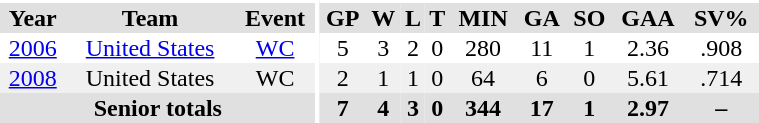<table border="0" cellpadding="1" cellspacing="0" style="width:40%; text-align:center;">
<tr style="background:#e0e0e0;">
<th colspan="3" style="background:#fff;"></th>
<th rowspan="99" style="background:#fff;"></th>
</tr>
<tr style="background:#e0e0e0;">
<th>Year</th>
<th>Team</th>
<th>Event</th>
<th>GP</th>
<th>W</th>
<th>L</th>
<th>T</th>
<th>MIN</th>
<th>GA</th>
<th>SO</th>
<th>GAA</th>
<th>SV%</th>
</tr>
<tr>
<td><a href='#'>2006</a></td>
<td><a href='#'>United States</a></td>
<td><a href='#'>WC</a></td>
<td>5</td>
<td>3</td>
<td>2</td>
<td>0</td>
<td>280</td>
<td>11</td>
<td>1</td>
<td>2.36</td>
<td>.908</td>
</tr>
<tr style="background:#f0f0f0;">
<td><a href='#'>2008</a></td>
<td>United States</td>
<td>WC</td>
<td>2</td>
<td>1</td>
<td>1</td>
<td>0</td>
<td>64</td>
<td>6</td>
<td>0</td>
<td>5.61</td>
<td>.714</td>
</tr>
<tr style="background:#e0e0e0;">
<th colspan="3">Senior totals</th>
<th>7</th>
<th>4</th>
<th>3</th>
<th>0</th>
<th>344</th>
<th>17</th>
<th>1</th>
<th>2.97</th>
<th>–</th>
</tr>
</table>
